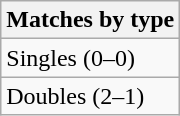<table class=wikitable>
<tr>
<th>Matches by type</th>
</tr>
<tr>
<td>Singles (0–0)</td>
</tr>
<tr>
<td>Doubles (2–1)</td>
</tr>
</table>
